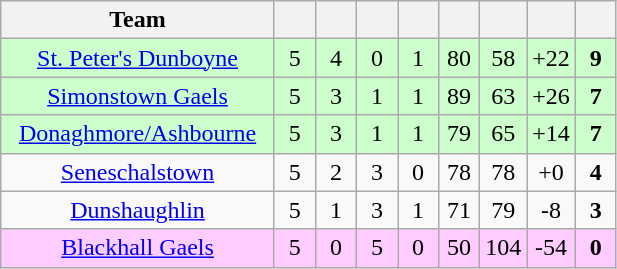<table class="wikitable" style="text-align:center">
<tr>
<th style="width:175px;">Team</th>
<th width="20"></th>
<th width="20"></th>
<th width="20"></th>
<th width="20"></th>
<th width="20"></th>
<th width="20"></th>
<th width="20"></th>
<th width="20"></th>
</tr>
<tr style="background:#cfc;">
<td><a href='#'>St. Peter's Dunboyne</a></td>
<td>5</td>
<td>4</td>
<td>0</td>
<td>1</td>
<td>80</td>
<td>58</td>
<td>+22</td>
<td><strong>9</strong></td>
</tr>
<tr style="background:#cfc;">
<td><a href='#'>Simonstown Gaels</a></td>
<td>5</td>
<td>3</td>
<td>1</td>
<td>1</td>
<td>89</td>
<td>63</td>
<td>+26</td>
<td><strong>7</strong></td>
</tr>
<tr style="background:#cfc;">
<td><a href='#'>Donaghmore/Ashbourne</a></td>
<td>5</td>
<td>3</td>
<td>1</td>
<td>1</td>
<td>79</td>
<td>65</td>
<td>+14</td>
<td><strong>7</strong></td>
</tr>
<tr>
<td><a href='#'>Seneschalstown</a></td>
<td>5</td>
<td>2</td>
<td>3</td>
<td>0</td>
<td>78</td>
<td>78</td>
<td>+0</td>
<td><strong>4</strong></td>
</tr>
<tr>
<td><a href='#'>Dunshaughlin</a></td>
<td>5</td>
<td>1</td>
<td>3</td>
<td>1</td>
<td>71</td>
<td>79</td>
<td>-8</td>
<td><strong>3</strong></td>
</tr>
<tr style="background:#fcf;">
<td><a href='#'>Blackhall Gaels</a></td>
<td>5</td>
<td>0</td>
<td>5</td>
<td>0</td>
<td>50</td>
<td>104</td>
<td>-54</td>
<td><strong>0</strong></td>
</tr>
</table>
